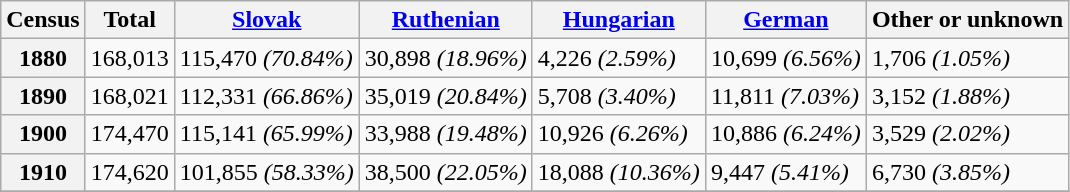<table class="wikitable">
<tr>
<th>Census</th>
<th>Total</th>
<th><a href='#'>Slovak</a></th>
<th><a href='#'>Ruthenian</a></th>
<th><a href='#'>Hungarian</a></th>
<th><a href='#'>German</a></th>
<th>Other or unknown</th>
</tr>
<tr>
<th>1880</th>
<td>168,013</td>
<td>115,470 <em>(70.84%)</em></td>
<td>30,898 <em>(18.96%)</em></td>
<td>4,226 <em>(2.59%)</em></td>
<td>10,699 <em>(6.56%)</em></td>
<td>1,706 <em>(1.05%)</em></td>
</tr>
<tr>
<th>1890</th>
<td>168,021</td>
<td>112,331 <em>(66.86%)</em></td>
<td>35,019 <em>(20.84%)</em></td>
<td>5,708 <em>(3.40%)</em></td>
<td>11,811 <em>(7.03%)</em></td>
<td>3,152 <em>(1.88%)</em></td>
</tr>
<tr>
<th>1900</th>
<td>174,470</td>
<td>115,141 <em>(65.99%)</em></td>
<td>33,988 <em>(19.48%)</em></td>
<td>10,926 <em>(6.26%)</em></td>
<td>10,886 <em>(6.24%)</em></td>
<td>3,529 <em>(2.02%)</em></td>
</tr>
<tr>
<th>1910</th>
<td>174,620</td>
<td>101,855 <em>(58.33%)</em></td>
<td>38,500 <em>(22.05%)</em></td>
<td>18,088 <em>(10.36%)</em></td>
<td>9,447 <em>(5.41%)</em></td>
<td>6,730 <em>(3.85%)</em></td>
</tr>
<tr>
</tr>
</table>
